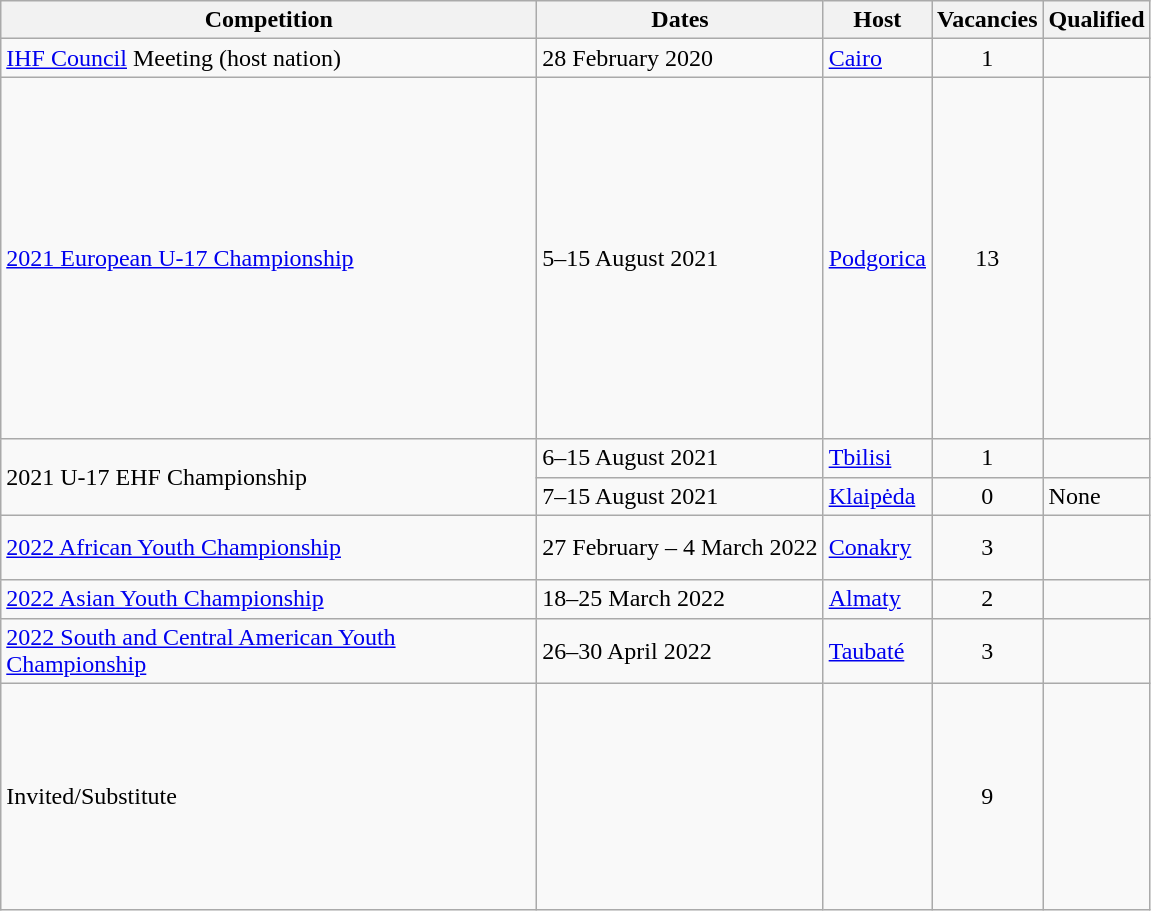<table class="wikitable">
<tr>
<th width=350>Competition</th>
<th>Dates</th>
<th>Host</th>
<th>Vacancies</th>
<th>Qualified</th>
</tr>
<tr>
<td><a href='#'>IHF Council</a> Meeting (host nation)</td>
<td>28 February 2020</td>
<td> <a href='#'>Cairo</a></td>
<td align=center>1</td>
<td></td>
</tr>
<tr>
<td><a href='#'>2021 European U-17 Championship</a></td>
<td>5–15 August 2021</td>
<td> <a href='#'>Podgorica</a></td>
<td align=center>13</td>
<td><br><br><br><br><br><br><br><br><br><br><s></s><br><br><br></td>
</tr>
<tr>
<td rowspan=2>2021 U-17 EHF Championship</td>
<td>6–15 August 2021</td>
<td> <a href='#'>Tbilisi</a></td>
<td align=center>1</td>
<td></td>
</tr>
<tr>
<td>7–15 August 2021</td>
<td> <a href='#'>Klaipėda</a></td>
<td align=center>0</td>
<td>None</td>
</tr>
<tr>
<td><a href='#'>2022 African Youth Championship</a></td>
<td>27 February – 4 March 2022</td>
<td> <a href='#'>Conakry</a></td>
<td align=center>3</td>
<td><br><br></td>
</tr>
<tr>
<td><a href='#'>2022 Asian Youth Championship</a></td>
<td>18–25 March 2022</td>
<td> <a href='#'>Almaty</a></td>
<td align=center>2</td>
<td><br></td>
</tr>
<tr>
<td><a href='#'>2022 South and Central American Youth Championship</a></td>
<td>26–30 April 2022</td>
<td> <a href='#'>Taubaté</a></td>
<td align=center>3</td>
<td><br><br></td>
</tr>
<tr>
<td>Invited/Substitute</td>
<td></td>
<td></td>
<td align=center>9</td>
<td><br><br><br><br><br><br><br><br></td>
</tr>
</table>
